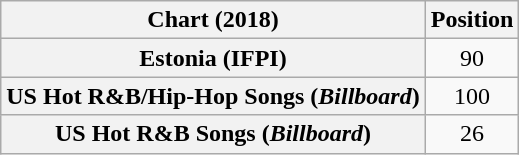<table class="wikitable sortable plainrowheaders" style="text-align:center">
<tr>
<th scope="col">Chart (2018)</th>
<th scope="col">Position</th>
</tr>
<tr>
<th scope="row">Estonia (IFPI)</th>
<td>90</td>
</tr>
<tr>
<th scope="row">US Hot R&B/Hip-Hop Songs (<em>Billboard</em>)</th>
<td>100</td>
</tr>
<tr>
<th scope="row">US Hot R&B Songs (<em>Billboard</em>)</th>
<td>26</td>
</tr>
</table>
